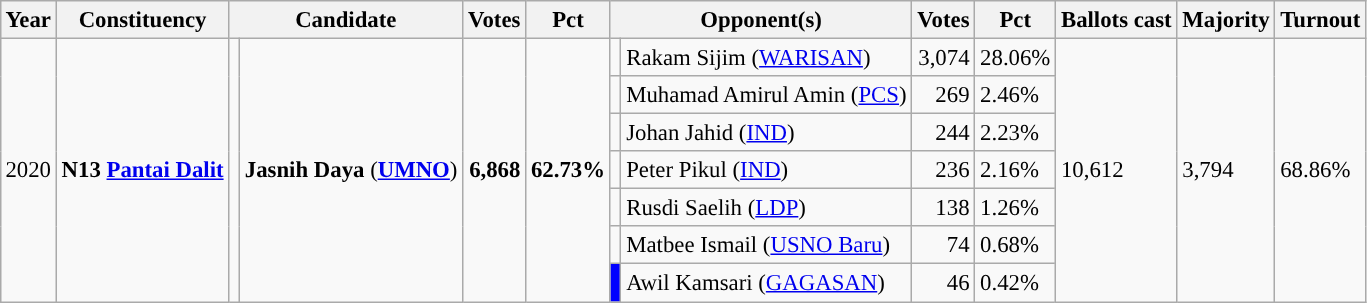<table class="wikitable" style="margin:0.5em ; font-size:95%">
<tr>
<th>Year</th>
<th>Constituency</th>
<th colspan=2>Candidate</th>
<th>Votes</th>
<th>Pct</th>
<th colspan=2>Opponent(s)</th>
<th>Votes</th>
<th>Pct</th>
<th>Ballots cast</th>
<th>Majority</th>
<th>Turnout</th>
</tr>
<tr>
<td rowspan=7>2020</td>
<td rowspan=7><strong>N13 <a href='#'>Pantai Dalit</a></strong></td>
<td rowspan=7 ></td>
<td rowspan=7><strong>Jasnih Daya</strong> (<a href='#'><strong>UMNO</strong></a>)</td>
<td rowspan=7 align="right"><strong>6,868</strong></td>
<td rowspan=7><strong>62.73%</strong></td>
<td></td>
<td>Rakam Sijim (<a href='#'>WARISAN</a>)</td>
<td align="right">3,074</td>
<td>28.06%</td>
<td rowspan=7>10,612</td>
<td rowspan=7>3,794</td>
<td rowspan=7>68.86%</td>
</tr>
<tr>
<td></td>
<td>Muhamad Amirul Amin (<a href='#'>PCS</a>)</td>
<td align="right">269</td>
<td>2.46%</td>
</tr>
<tr>
<td></td>
<td>Johan Jahid (<a href='#'>IND</a>)</td>
<td align="right">244</td>
<td>2.23%</td>
</tr>
<tr>
<td></td>
<td>Peter Pikul (<a href='#'>IND</a>)</td>
<td align="right">236</td>
<td>2.16%</td>
</tr>
<tr>
<td></td>
<td>Rusdi Saelih (<a href='#'>LDP</a>)</td>
<td align="right">138</td>
<td>1.26%</td>
</tr>
<tr>
<td bgcolor=></td>
<td>Matbee Ismail (<a href='#'>USNO Baru</a>)</td>
<td align="right">74</td>
<td>0.68%</td>
</tr>
<tr>
<td bgcolor=blue></td>
<td>Awil Kamsari (<a href='#'>GAGASAN</a>)</td>
<td align="right">46</td>
<td>0.42%</td>
</tr>
</table>
